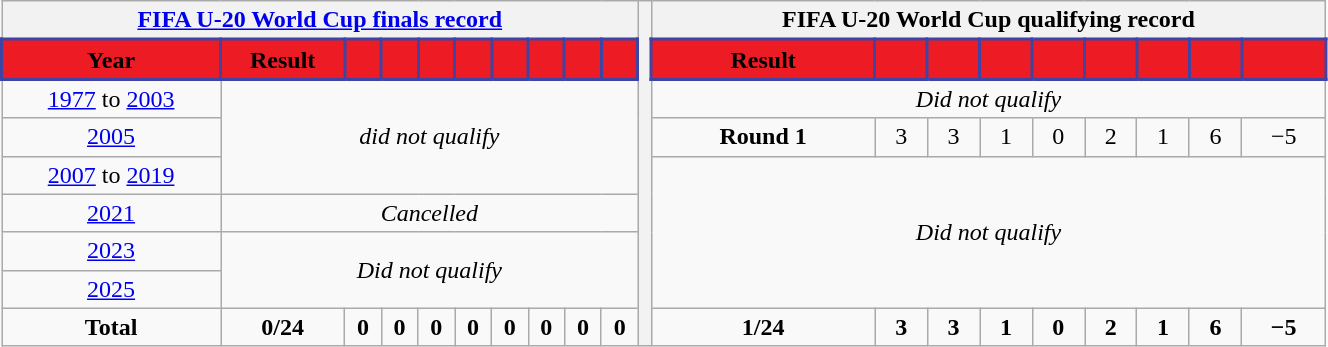<table Class = "wikitable" style = "text-align: center; width:70%;">
<tr>
<th colspan=10><a href='#'>FIFA U-20 World Cup finals record</a></th>
<th style="width:1%;" rowspan="27"></th>
<th colspan=9>FIFA U-20 World Cup qualifying record</th>
</tr>
<tr>
<th style="background:#ED1C24;border: 2px solid #3F43A4;"><span>Year</span></th>
<th style="background:#ED1C24;border: 2px solid #3F43A4;"><span>Result</span></th>
<th style="background:#ED1C24;border: 2px solid #3F43A4;"><span></span></th>
<th style="background:#ED1C24;border: 2px solid #3F43A4;"><span></span></th>
<th style="background:#ED1C24;border: 2px solid #3F43A4;"><span></span></th>
<th style="background:#ED1C24;border: 2px solid #3F43A4;"><span></span></th>
<th style="background:#ED1C24;border: 2px solid #3F43A4;"><span></span></th>
<th style="background:#ED1C24;border: 2px solid #3F43A4;"><span></span></th>
<th style="background:#ED1C24;border: 2px solid #3F43A4;"><span></span></th>
<th style="background:#ED1C24;border: 2px solid #3F43A4;"><span></span></th>
<th style="background:#ED1C24;border: 2px solid #3F43A4;"><span>Result</span></th>
<th style="background:#ED1C24;border: 2px solid #3F43A4;"><span></span></th>
<th style="background:#ED1C24;border: 2px solid #3F43A4;"><span></span></th>
<th style="background:#ED1C24;border: 2px solid #3F43A4;"><span></span></th>
<th style="background:#ED1C24;border: 2px solid #3F43A4;"><span></span></th>
<th style="background:#ED1C24;border: 2px solid #3F43A4;"><span></span></th>
<th style="background:#ED1C24;border: 2px solid #3F43A4;"><span></span></th>
<th style="background:#ED1C24;border: 2px solid #3F43A4;"><span></span></th>
<th style="background:#ED1C24;border: 2px solid #3F43A4;"><span></span></th>
</tr>
<tr>
<td> <a href='#'>1977</a> to  <a href='#'>2003</a></td>
<td colspan="9" rowspan=3><em>did not qualify</em></td>
<td colspan=9><em>Did not qualify</em></td>
</tr>
<tr>
<td> <a href='#'>2005</a></td>
<td><strong>Round 1</strong></td>
<td>3</td>
<td>3</td>
<td>1</td>
<td>0</td>
<td>2</td>
<td>1</td>
<td>6</td>
<td>−5</td>
</tr>
<tr>
<td> <a href='#'>2007</a> to  <a href='#'>2019</a></td>
<td colspan=9 rowspan = 4><em>Did not qualify</em></td>
</tr>
<tr>
<td> <a href='#'>2021</a></td>
<td colspan="9"><em>Cancelled</em></td>
</tr>
<tr>
<td> <a href='#'>2023</a></td>
<td colspan="9" rowspan=2><em>Did not qualify</em></td>
</tr>
<tr>
<td> <a href='#'>2025</a></td>
</tr>
<tr>
<td><strong>Total</strong></td>
<td><strong>0/24</strong></td>
<td><strong>0</strong></td>
<td><strong>0</strong></td>
<td><strong>0</strong></td>
<td><strong>0</strong></td>
<td><strong>0</strong></td>
<td><strong>0</strong></td>
<td><strong>0</strong></td>
<td><strong>0</strong></td>
<td><strong>1/24</strong></td>
<td><strong>3</strong></td>
<td><strong>3</strong></td>
<td><strong>1</strong></td>
<td><strong>0</strong></td>
<td><strong>2</strong></td>
<td><strong>1</strong></td>
<td><strong>6</strong></td>
<td><strong>−5</strong></td>
</tr>
</table>
